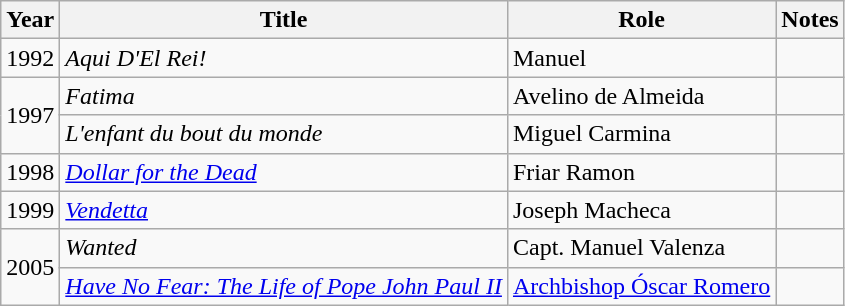<table class="wikitable sortable">
<tr>
<th>Year</th>
<th>Title</th>
<th>Role</th>
<th>Notes</th>
</tr>
<tr>
<td>1992</td>
<td><em>Aqui D'El Rei!</em></td>
<td>Manuel</td>
<td></td>
</tr>
<tr>
<td rowspan="2">1997</td>
<td><em>Fatima</em></td>
<td>Avelino de Almeida</td>
<td></td>
</tr>
<tr>
<td><em>L'enfant du bout du monde</em></td>
<td>Miguel Carmina</td>
<td></td>
</tr>
<tr>
<td>1998</td>
<td><em><a href='#'>Dollar for the Dead</a></em></td>
<td>Friar Ramon</td>
<td></td>
</tr>
<tr>
<td>1999</td>
<td><em><a href='#'>Vendetta</a></em></td>
<td>Joseph Macheca</td>
<td></td>
</tr>
<tr>
<td rowspan="2">2005</td>
<td><em>Wanted</em></td>
<td>Capt. Manuel Valenza</td>
<td></td>
</tr>
<tr>
<td><em><a href='#'>Have No Fear: The Life of Pope John Paul II</a></em></td>
<td><a href='#'>Archbishop Óscar Romero</a></td>
<td></td>
</tr>
</table>
